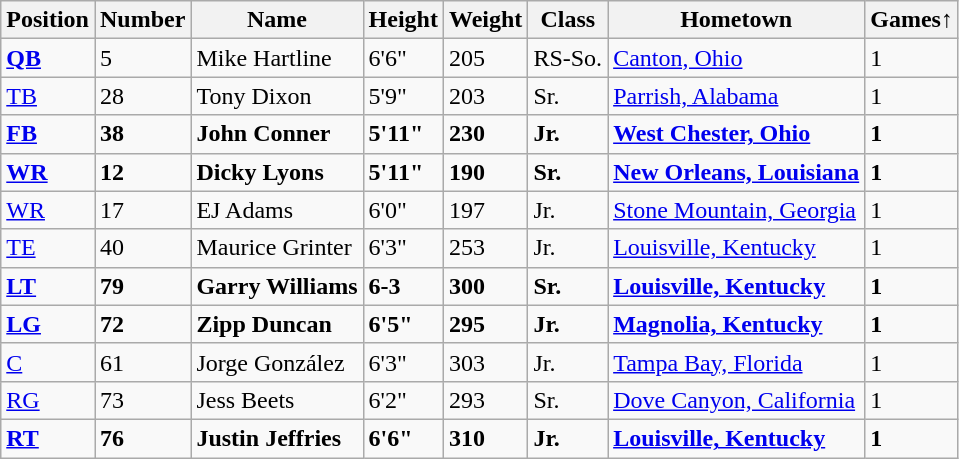<table class="wikitable">
<tr>
<th>Position</th>
<th>Number</th>
<th>Name</th>
<th>Height</th>
<th>Weight</th>
<th>Class</th>
<th>Hometown</th>
<th>Games↑</th>
</tr>
<tr>
<td><strong><a href='#'>QB</a></strong></td>
<td>5</td>
<td>Mike Hartline</td>
<td>6'6"</td>
<td>205</td>
<td>RS-So.</td>
<td><a href='#'>Canton, Ohio</a></td>
<td>1</td>
</tr>
<tr>
<td><a href='#'>TB</a></td>
<td>28</td>
<td>Tony Dixon</td>
<td>5'9"</td>
<td>203</td>
<td>Sr.</td>
<td><a href='#'>Parrish, Alabama</a></td>
<td>1</td>
</tr>
<tr>
<td><strong><a href='#'>FB</a></strong></td>
<td><strong>38</strong></td>
<td><strong>John Conner</strong></td>
<td><strong>5'11"</strong></td>
<td><strong>230</strong></td>
<td><strong>Jr.</strong></td>
<td><strong><a href='#'>West Chester, Ohio</a></strong></td>
<td><strong>1</strong></td>
</tr>
<tr>
<td><strong><a href='#'>WR</a></strong></td>
<td><strong>12</strong></td>
<td><strong>Dicky Lyons</strong></td>
<td><strong>5'11"</strong></td>
<td><strong>190</strong></td>
<td><strong>Sr.</strong></td>
<td><strong><a href='#'>New Orleans, Louisiana</a></strong></td>
<td><strong>1</strong></td>
</tr>
<tr>
<td><a href='#'>WR</a></td>
<td>17</td>
<td>EJ Adams</td>
<td>6'0"</td>
<td>197</td>
<td>Jr.</td>
<td><a href='#'>Stone Mountain, Georgia</a></td>
<td>1</td>
</tr>
<tr>
<td><a href='#'>TE</a></td>
<td>40</td>
<td>Maurice Grinter</td>
<td>6'3"</td>
<td>253</td>
<td>Jr.</td>
<td><a href='#'>Louisville, Kentucky</a></td>
<td>1</td>
</tr>
<tr>
<td><strong><a href='#'>LT</a></strong></td>
<td><strong>79</strong></td>
<td><strong>Garry Williams</strong></td>
<td><strong>6-3</strong></td>
<td><strong>300</strong></td>
<td><strong>Sr.</strong></td>
<td><strong><a href='#'>Louisville, Kentucky</a></strong></td>
<td><strong>1</strong></td>
</tr>
<tr>
<td><strong><a href='#'>LG</a></strong></td>
<td><strong>72</strong></td>
<td><strong>Zipp Duncan</strong></td>
<td><strong>6'5"</strong></td>
<td><strong>295</strong></td>
<td><strong>Jr.</strong></td>
<td><strong><a href='#'>Magnolia, Kentucky</a></strong></td>
<td><strong>1</strong></td>
</tr>
<tr>
<td><a href='#'>C</a></td>
<td>61</td>
<td>Jorge González</td>
<td>6'3"</td>
<td>303</td>
<td>Jr.</td>
<td><a href='#'>Tampa Bay, Florida</a></td>
<td>1</td>
</tr>
<tr>
<td><a href='#'>RG</a></td>
<td>73</td>
<td>Jess Beets</td>
<td>6'2"</td>
<td>293</td>
<td>Sr.</td>
<td><a href='#'>Dove Canyon, California</a></td>
<td>1</td>
</tr>
<tr>
<td><strong><a href='#'>RT</a></strong></td>
<td><strong>76</strong></td>
<td><strong>Justin Jeffries</strong></td>
<td><strong>6'6"</strong></td>
<td><strong>310</strong></td>
<td><strong>Jr.</strong></td>
<td><strong><a href='#'>Louisville, Kentucky</a></strong></td>
<td><strong>1</strong></td>
</tr>
</table>
